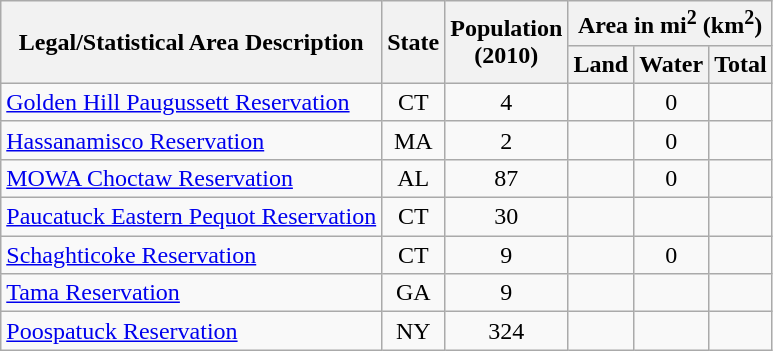<table class="wikitable sortable" style="text-align: center;">
<tr>
<th rowspan="2">Legal/Statistical Area Description</th>
<th rowspan="2">State</th>
<th rowspan="2">Population<br>(2010)</th>
<th colspan="3">Area in mi<sup>2</sup> (km<sup>2</sup>)</th>
</tr>
<tr>
<th>Land</th>
<th>Water</th>
<th>Total</th>
</tr>
<tr>
<td align=left><a href='#'>Golden Hill Paugussett Reservation</a></td>
<td>CT</td>
<td>4</td>
<td></td>
<td>0</td>
<td></td>
</tr>
<tr>
<td align=left><a href='#'>Hassanamisco Reservation</a></td>
<td>MA</td>
<td>2</td>
<td></td>
<td>0</td>
<td></td>
</tr>
<tr>
<td align=left><a href='#'>MOWA Choctaw Reservation</a></td>
<td>AL</td>
<td>87</td>
<td></td>
<td>0</td>
<td></td>
</tr>
<tr>
<td align=left><a href='#'>Paucatuck Eastern Pequot Reservation</a></td>
<td>CT</td>
<td>30</td>
<td></td>
<td></td>
<td></td>
</tr>
<tr>
<td align=left><a href='#'>Schaghticoke Reservation</a></td>
<td>CT</td>
<td>9</td>
<td></td>
<td>0</td>
<td></td>
</tr>
<tr>
<td align=left><a href='#'>Tama Reservation</a></td>
<td>GA</td>
<td>9</td>
<td></td>
<td></td>
<td></td>
</tr>
<tr>
<td align=left><a href='#'>Poospatuck Reservation</a></td>
<td>NY</td>
<td>324</td>
<td></td>
<td></td>
<td></td>
</tr>
</table>
